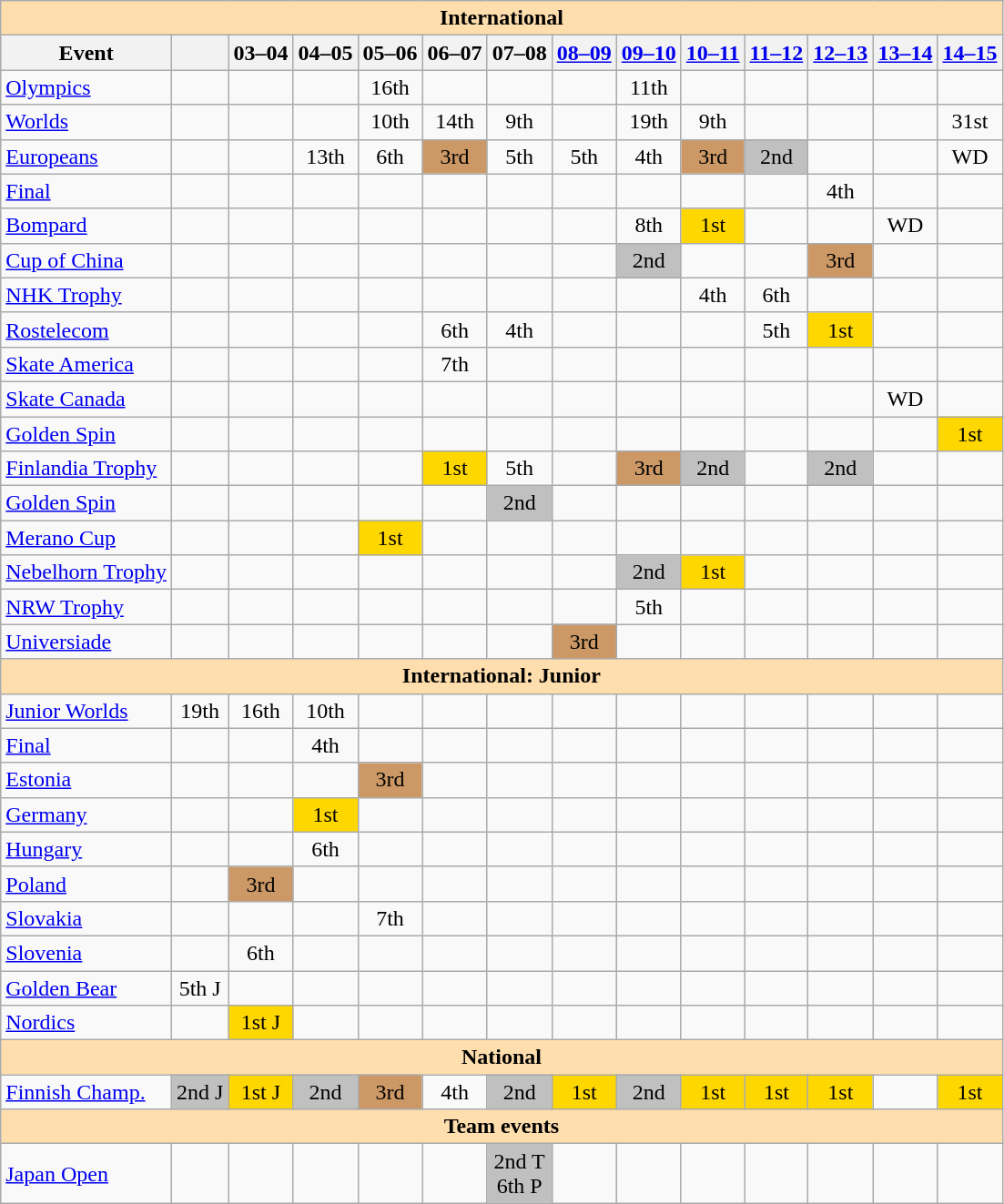<table class="wikitable" style="text-align:center">
<tr>
<th style="background-color: #ffdead; " colspan=14 align=center>International</th>
</tr>
<tr>
<th>Event</th>
<th></th>
<th>03–04</th>
<th>04–05</th>
<th>05–06</th>
<th>06–07</th>
<th>07–08</th>
<th><a href='#'>08–09</a></th>
<th><a href='#'>09–10</a></th>
<th><a href='#'>10–11</a></th>
<th><a href='#'>11–12</a></th>
<th><a href='#'>12–13</a></th>
<th><a href='#'>13–14</a></th>
<th><a href='#'>14–15</a></th>
</tr>
<tr>
<td align=left><a href='#'>Olympics</a></td>
<td></td>
<td></td>
<td></td>
<td>16th</td>
<td></td>
<td></td>
<td></td>
<td>11th</td>
<td></td>
<td></td>
<td></td>
<td></td>
<td></td>
</tr>
<tr>
<td align=left><a href='#'>Worlds</a></td>
<td></td>
<td></td>
<td></td>
<td>10th</td>
<td>14th</td>
<td>9th</td>
<td></td>
<td>19th</td>
<td>9th</td>
<td></td>
<td></td>
<td></td>
<td>31st</td>
</tr>
<tr>
<td align=left><a href='#'>Europeans</a></td>
<td></td>
<td></td>
<td>13th</td>
<td>6th</td>
<td bgcolor=cc9966>3rd</td>
<td>5th</td>
<td>5th</td>
<td>4th</td>
<td bgcolor=cc9966>3rd</td>
<td bgcolor=silver>2nd</td>
<td></td>
<td></td>
<td>WD</td>
</tr>
<tr>
<td align=left> <a href='#'>Final</a></td>
<td></td>
<td></td>
<td></td>
<td></td>
<td></td>
<td></td>
<td></td>
<td></td>
<td></td>
<td></td>
<td>4th</td>
<td></td>
<td></td>
</tr>
<tr>
<td align=left> <a href='#'>Bompard</a></td>
<td></td>
<td></td>
<td></td>
<td></td>
<td></td>
<td></td>
<td></td>
<td>8th</td>
<td bgcolor=gold>1st</td>
<td></td>
<td></td>
<td>WD</td>
<td></td>
</tr>
<tr>
<td align=left> <a href='#'>Cup of China</a></td>
<td></td>
<td></td>
<td></td>
<td></td>
<td></td>
<td></td>
<td></td>
<td bgcolor=silver>2nd</td>
<td></td>
<td></td>
<td bgcolor=cc9966>3rd</td>
<td></td>
<td></td>
</tr>
<tr>
<td align=left> <a href='#'>NHK Trophy</a></td>
<td></td>
<td></td>
<td></td>
<td></td>
<td></td>
<td></td>
<td></td>
<td></td>
<td>4th</td>
<td>6th</td>
<td></td>
<td></td>
<td></td>
</tr>
<tr>
<td align=left> <a href='#'>Rostelecom</a></td>
<td></td>
<td></td>
<td></td>
<td></td>
<td>6th</td>
<td>4th</td>
<td></td>
<td></td>
<td></td>
<td>5th</td>
<td bgcolor=gold>1st</td>
<td></td>
<td></td>
</tr>
<tr>
<td align=left> <a href='#'>Skate America</a></td>
<td></td>
<td></td>
<td></td>
<td></td>
<td>7th</td>
<td></td>
<td></td>
<td></td>
<td></td>
<td></td>
<td></td>
<td></td>
<td></td>
</tr>
<tr>
<td align=left> <a href='#'>Skate Canada</a></td>
<td></td>
<td></td>
<td></td>
<td></td>
<td></td>
<td></td>
<td></td>
<td></td>
<td></td>
<td></td>
<td></td>
<td>WD</td>
<td></td>
</tr>
<tr>
<td align=left> <a href='#'>Golden Spin</a></td>
<td></td>
<td></td>
<td></td>
<td></td>
<td></td>
<td></td>
<td></td>
<td></td>
<td></td>
<td></td>
<td></td>
<td></td>
<td bgcolor=gold>1st</td>
</tr>
<tr>
<td align=left><a href='#'>Finlandia Trophy</a></td>
<td></td>
<td></td>
<td></td>
<td></td>
<td bgcolor=gold>1st</td>
<td>5th</td>
<td></td>
<td bgcolor=cc9966>3rd</td>
<td bgcolor=silver>2nd</td>
<td></td>
<td bgcolor=silver>2nd</td>
<td></td>
<td></td>
</tr>
<tr>
<td align=left><a href='#'>Golden Spin</a></td>
<td></td>
<td></td>
<td></td>
<td></td>
<td></td>
<td bgcolor=silver>2nd</td>
<td></td>
<td></td>
<td></td>
<td></td>
<td></td>
<td></td>
<td></td>
</tr>
<tr>
<td align=left><a href='#'>Merano Cup</a></td>
<td></td>
<td></td>
<td></td>
<td bgcolor=gold>1st</td>
<td></td>
<td></td>
<td></td>
<td></td>
<td></td>
<td></td>
<td></td>
<td></td>
<td></td>
</tr>
<tr>
<td align=left><a href='#'>Nebelhorn Trophy</a></td>
<td></td>
<td></td>
<td></td>
<td></td>
<td></td>
<td></td>
<td></td>
<td bgcolor=silver>2nd</td>
<td bgcolor=gold>1st</td>
<td></td>
<td></td>
<td></td>
<td></td>
</tr>
<tr>
<td align=left><a href='#'>NRW Trophy</a></td>
<td></td>
<td></td>
<td></td>
<td></td>
<td></td>
<td></td>
<td></td>
<td>5th</td>
<td></td>
<td></td>
<td></td>
<td></td>
<td></td>
</tr>
<tr>
<td align=left><a href='#'>Universiade</a></td>
<td></td>
<td></td>
<td></td>
<td></td>
<td></td>
<td></td>
<td bgcolor=cc9966>3rd</td>
<td></td>
<td></td>
<td></td>
<td></td>
<td></td>
<td></td>
</tr>
<tr>
<th style="background-color: #ffdead; " colspan=14 align=center>International: Junior</th>
</tr>
<tr>
<td align=left><a href='#'>Junior Worlds</a></td>
<td>19th</td>
<td>16th</td>
<td>10th</td>
<td></td>
<td></td>
<td></td>
<td></td>
<td></td>
<td></td>
<td></td>
<td></td>
<td></td>
<td></td>
</tr>
<tr>
<td align=left> <a href='#'>Final</a></td>
<td></td>
<td></td>
<td>4th</td>
<td></td>
<td></td>
<td></td>
<td></td>
<td></td>
<td></td>
<td></td>
<td></td>
<td></td>
<td></td>
</tr>
<tr>
<td align=left> <a href='#'>Estonia</a></td>
<td></td>
<td></td>
<td></td>
<td bgcolor=cc9966>3rd</td>
<td></td>
<td></td>
<td></td>
<td></td>
<td></td>
<td></td>
<td></td>
<td></td>
<td></td>
</tr>
<tr>
<td align=left> <a href='#'>Germany</a></td>
<td></td>
<td></td>
<td bgcolor=gold>1st</td>
<td></td>
<td></td>
<td></td>
<td></td>
<td></td>
<td></td>
<td></td>
<td></td>
<td></td>
<td></td>
</tr>
<tr>
<td align=left> <a href='#'>Hungary</a></td>
<td></td>
<td></td>
<td>6th</td>
<td></td>
<td></td>
<td></td>
<td></td>
<td></td>
<td></td>
<td></td>
<td></td>
<td></td>
<td></td>
</tr>
<tr>
<td align=left> <a href='#'>Poland</a></td>
<td></td>
<td bgcolor=cc9966>3rd</td>
<td></td>
<td></td>
<td></td>
<td></td>
<td></td>
<td></td>
<td></td>
<td></td>
<td></td>
<td></td>
<td></td>
</tr>
<tr>
<td align=left> <a href='#'>Slovakia</a></td>
<td></td>
<td></td>
<td></td>
<td>7th</td>
<td></td>
<td></td>
<td></td>
<td></td>
<td></td>
<td></td>
<td></td>
<td></td>
<td></td>
</tr>
<tr>
<td align=left> <a href='#'>Slovenia</a></td>
<td></td>
<td>6th</td>
<td></td>
<td></td>
<td></td>
<td></td>
<td></td>
<td></td>
<td></td>
<td></td>
<td></td>
<td></td>
<td></td>
</tr>
<tr>
<td align=left><a href='#'>Golden Bear</a></td>
<td>5th J</td>
<td></td>
<td></td>
<td></td>
<td></td>
<td></td>
<td></td>
<td></td>
<td></td>
<td></td>
<td></td>
<td></td>
<td></td>
</tr>
<tr>
<td align=left><a href='#'>Nordics</a></td>
<td></td>
<td bgcolor=gold>1st J</td>
<td></td>
<td></td>
<td></td>
<td></td>
<td></td>
<td></td>
<td></td>
<td></td>
<td></td>
<td></td>
<td></td>
</tr>
<tr>
<th colspan="14" style="background-color: #ffdead; " align="center">National</th>
</tr>
<tr>
<td align=left><a href='#'>Finnish Champ.</a></td>
<td bgcolor=silver>2nd J</td>
<td bgcolor=gold>1st J</td>
<td bgcolor=silver>2nd</td>
<td bgcolor=cc9966>3rd</td>
<td>4th</td>
<td bgcolor=silver>2nd</td>
<td bgcolor=gold>1st</td>
<td bgcolor=silver>2nd</td>
<td bgcolor=gold>1st</td>
<td bgcolor=gold>1st</td>
<td bgcolor=gold>1st</td>
<td></td>
<td bgcolor=gold>1st</td>
</tr>
<tr>
<th style="background-color: #ffdead; " colspan=14 align=center>Team events</th>
</tr>
<tr>
<td align=left><a href='#'>Japan Open</a></td>
<td></td>
<td></td>
<td></td>
<td></td>
<td></td>
<td bgcolor=silver>2nd T <br> 6th P</td>
<td></td>
<td></td>
<td></td>
<td></td>
<td></td>
<td></td>
<td></td>
</tr>
</table>
